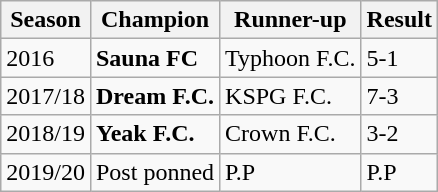<table class="wikitable">
<tr>
<th>Season</th>
<th>Champion</th>
<th>Runner-up</th>
<th>Result</th>
</tr>
<tr>
<td>2016</td>
<td><strong>Sauna FC</strong></td>
<td>Typhoon F.C.</td>
<td>5-1</td>
</tr>
<tr>
<td>2017/18</td>
<td><strong>Dream F.C.</strong></td>
<td>KSPG F.C.</td>
<td>7-3</td>
</tr>
<tr>
<td>2018/19</td>
<td><strong>Yeak F.C.</strong></td>
<td>Crown F.C.</td>
<td>3-2</td>
</tr>
<tr>
<td>2019/20</td>
<td>Post ponned</td>
<td>P.P</td>
<td>P.P</td>
</tr>
</table>
